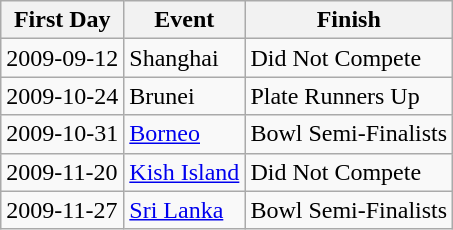<table class="wikitable" style="text-align:left">
<tr>
<th>First Day</th>
<th>Event</th>
<th>Finish</th>
</tr>
<tr>
<td>2009-09-12</td>
<td>Shanghai</td>
<td>Did Not Compete</td>
</tr>
<tr>
<td>2009-10-24</td>
<td>Brunei</td>
<td>Plate Runners Up</td>
</tr>
<tr>
<td>2009-10-31</td>
<td><a href='#'>Borneo</a></td>
<td>Bowl Semi-Finalists</td>
</tr>
<tr>
<td>2009-11-20</td>
<td><a href='#'>Kish Island</a></td>
<td>Did Not Compete</td>
</tr>
<tr>
<td>2009-11-27</td>
<td><a href='#'>Sri Lanka</a></td>
<td>Bowl Semi-Finalists</td>
</tr>
</table>
